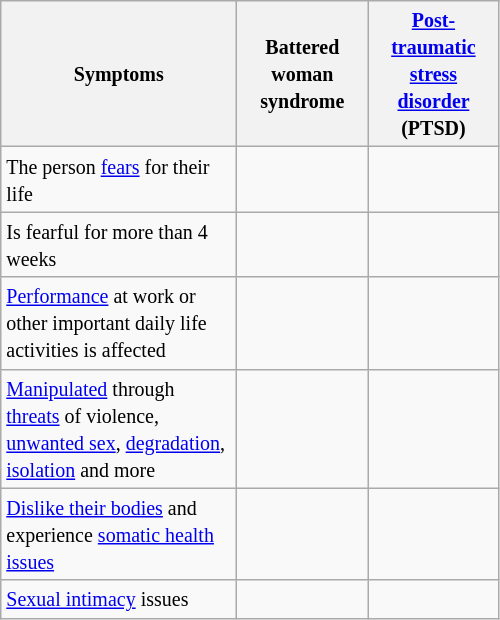<table class="wikitable floatright">
<tr>
<th scope="col" style="width:150px;"><small>Symptoms</small></th>
<th scope="col" style="width:80px;"><small>Battered woman syndrome</small></th>
<th scope="col" style="width:80px;"><small><a href='#'>Post-traumatic stress disorder</a> (PTSD)</small></th>
</tr>
<tr>
<td><small>The person <a href='#'>fears</a> for their life</small></td>
<td style="text-align:center;"></td>
<td style="text-align:center;"></td>
</tr>
<tr>
<td><small>Is fearful for more than 4 weeks</small></td>
<td style="text-align:center;"></td>
<td style="text-align:center;"></td>
</tr>
<tr>
<td><small><a href='#'>Performance</a> at work or other important daily life activities is affected</small></td>
<td style="text-align:center;"></td>
<td style="text-align:center;"></td>
</tr>
<tr>
<td><small><a href='#'>Manipulated</a> through <a href='#'>threats</a> of violence, <a href='#'>unwanted sex</a>, <a href='#'>degradation</a>, <a href='#'>isolation</a> and more</small></td>
<td style="text-align:center;"></td>
<td></td>
</tr>
<tr>
<td><small><a href='#'>Dislike their bodies</a> and experience <a href='#'>somatic health issues</a></small></td>
<td style="text-align:center;"></td>
<td></td>
</tr>
<tr>
<td><small><a href='#'>Sexual intimacy</a> issues</small></td>
<td style="text-align:center;"></td>
<td></td>
</tr>
</table>
